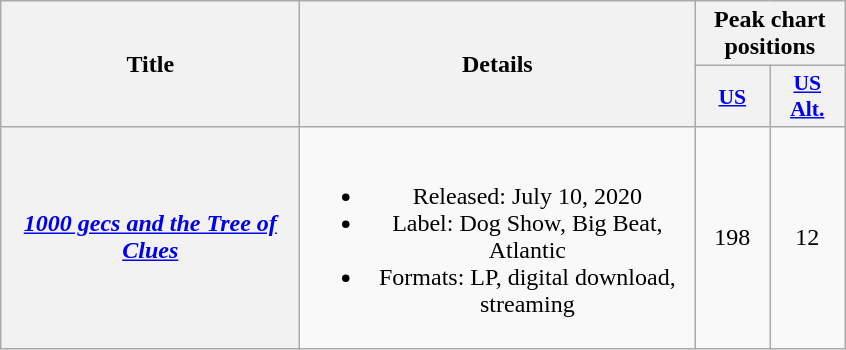<table class="wikitable plainrowheaders" style="text-align:center;" border="1">
<tr>
<th scope="col" rowspan="2" style="width:12em;">Title</th>
<th scope="col" rowspan="2" style="width:16em;">Details</th>
<th scope="col" colspan="2">Peak chart positions</th>
</tr>
<tr>
<th scope="col" style="width:3em;font-size:90%;"><a href='#'>US</a><br></th>
<th scope="col" style="width:3em;font-size:90%;"><a href='#'>US<br>Alt.</a><br></th>
</tr>
<tr>
<th scope="row"><em><a href='#'>1000 gecs and the Tree of Clues</a></em></th>
<td><br><ul><li>Released: July 10, 2020</li><li>Label: Dog Show, Big Beat, Atlantic</li><li>Formats: LP, digital download, streaming</li></ul></td>
<td>198</td>
<td>12</td>
</tr>
</table>
